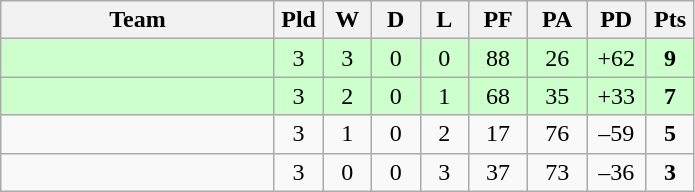<table class="wikitable" style="text-align:center;">
<tr>
<th width=175>Team</th>
<th width=25 abbr="Played">Pld</th>
<th width=25 abbr="Won">W</th>
<th width=25 abbr="Drawn">D</th>
<th width=25 abbr="Lost">L</th>
<th width=32 abbr="Points for">PF</th>
<th width=32 abbr="Points against">PA</th>
<th width=32 abbr="Points difference">PD</th>
<th width=25 abbr="Points">Pts</th>
</tr>
<tr bgcolor=ccffcc>
<td align=left></td>
<td>3</td>
<td>3</td>
<td>0</td>
<td>0</td>
<td>88</td>
<td>26</td>
<td>+62</td>
<td><strong>9</strong></td>
</tr>
<tr bgcolor=ccffcc>
<td align=left></td>
<td>3</td>
<td>2</td>
<td>0</td>
<td>1</td>
<td>68</td>
<td>35</td>
<td>+33</td>
<td><strong>7</strong></td>
</tr>
<tr>
<td align=left></td>
<td>3</td>
<td>1</td>
<td>0</td>
<td>2</td>
<td>17</td>
<td>76</td>
<td>–59</td>
<td><strong>5</strong></td>
</tr>
<tr>
<td align=left></td>
<td>3</td>
<td>0</td>
<td>0</td>
<td>3</td>
<td>37</td>
<td>73</td>
<td>–36</td>
<td><strong>3</strong></td>
</tr>
</table>
